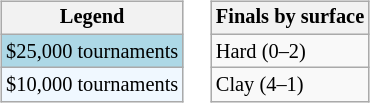<table>
<tr valign=top>
<td><br><table class=wikitable style="font-size:85%">
<tr>
<th>Legend</th>
</tr>
<tr style="background:lightblue;">
<td>$25,000 tournaments</td>
</tr>
<tr style="background:#f0f8ff;">
<td>$10,000 tournaments</td>
</tr>
</table>
</td>
<td><br><table class=wikitable style="font-size:85%">
<tr>
<th>Finals by surface</th>
</tr>
<tr>
<td>Hard (0–2)</td>
</tr>
<tr>
<td>Clay (4–1)</td>
</tr>
</table>
</td>
</tr>
</table>
